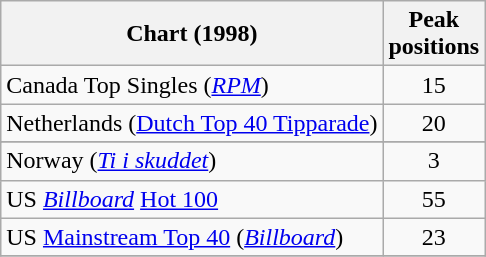<table class="wikitable sortable">
<tr>
<th align="left">Chart (1998)</th>
<th align="center">Peak<br>positions</th>
</tr>
<tr>
<td>Canada Top Singles (<a href='#'><em>RPM</em></a>)</td>
<td align="center">15</td>
</tr>
<tr>
<td>Netherlands (<a href='#'>Dutch Top 40 Tipparade</a>)</td>
<td align="center">20</td>
</tr>
<tr>
</tr>
<tr>
</tr>
<tr>
<td>Norway (<em><a href='#'>Ti i skuddet</a></em>)</td>
<td align="center">3</td>
</tr>
<tr>
<td>US <a href='#'><em>Billboard</em></a> <a href='#'>Hot 100</a></td>
<td align="center">55</td>
</tr>
<tr>
<td>US <a href='#'>Mainstream Top 40</a> (<a href='#'><em>Billboard</em></a>)</td>
<td align="center">23</td>
</tr>
<tr>
</tr>
</table>
